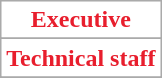<table class="wikitable">
<tr>
<th style="background:#FFF; color:#E81E2D;" scope="col" colspan="2">Executive</th>
</tr>
<tr>
</tr>
<tr>
</tr>
<tr>
<th style="background:#FFF; color:#E81E2D;" scope="col" colspan="2">Technical staff</th>
</tr>
<tr>
</tr>
<tr>
</tr>
<tr>
</tr>
</table>
